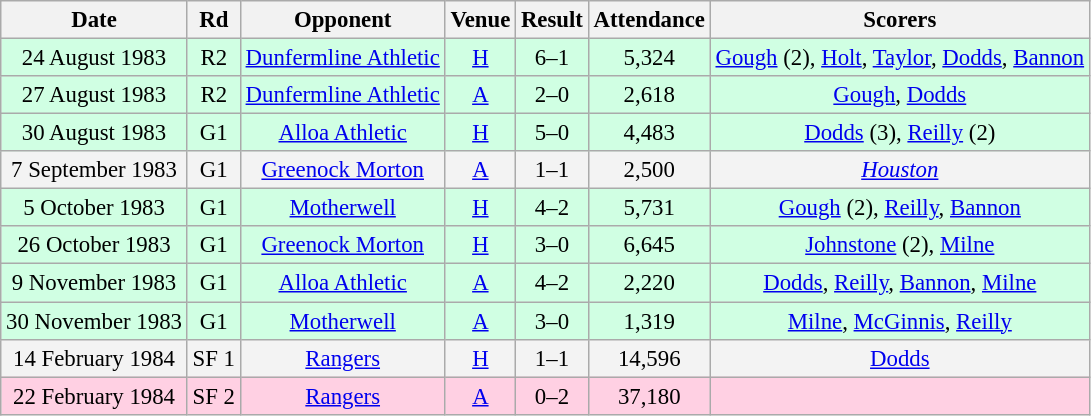<table class="wikitable sortable" style="font-size:95%; text-align:center">
<tr>
<th>Date</th>
<th>Rd</th>
<th>Opponent</th>
<th>Venue</th>
<th>Result</th>
<th>Attendance</th>
<th>Scorers</th>
</tr>
<tr bgcolor = "#d0ffe3">
<td>24 August 1983</td>
<td>R2</td>
<td><a href='#'>Dunfermline Athletic</a></td>
<td><a href='#'>H</a></td>
<td>6–1</td>
<td>5,324</td>
<td><a href='#'>Gough</a> (2), <a href='#'>Holt</a>, <a href='#'>Taylor</a>, <a href='#'>Dodds</a>, <a href='#'>Bannon</a></td>
</tr>
<tr bgcolor = "#d0ffe3">
<td>27 August 1983</td>
<td>R2</td>
<td><a href='#'>Dunfermline Athletic</a></td>
<td><a href='#'>A</a></td>
<td>2–0</td>
<td>2,618</td>
<td><a href='#'>Gough</a>, <a href='#'>Dodds</a></td>
</tr>
<tr bgcolor = "#d0ffe3">
<td>30 August 1983</td>
<td>G1</td>
<td><a href='#'>Alloa Athletic</a></td>
<td><a href='#'>H</a></td>
<td>5–0</td>
<td>4,483</td>
<td><a href='#'>Dodds</a> (3), <a href='#'>Reilly</a> (2)</td>
</tr>
<tr bgcolor = "#f3f3f3">
<td>7 September 1983</td>
<td>G1</td>
<td><a href='#'>Greenock Morton</a></td>
<td><a href='#'>A</a></td>
<td>1–1</td>
<td>2,500</td>
<td><em><a href='#'>Houston</a></em></td>
</tr>
<tr bgcolor = "#d0ffe3">
<td>5 October 1983</td>
<td>G1</td>
<td><a href='#'>Motherwell</a></td>
<td><a href='#'>H</a></td>
<td>4–2</td>
<td>5,731</td>
<td><a href='#'>Gough</a> (2), <a href='#'>Reilly</a>, <a href='#'>Bannon</a></td>
</tr>
<tr bgcolor = "#d0ffe3">
<td>26 October 1983</td>
<td>G1</td>
<td><a href='#'>Greenock Morton</a></td>
<td><a href='#'>H</a></td>
<td>3–0</td>
<td>6,645</td>
<td><a href='#'>Johnstone</a> (2), <a href='#'>Milne</a></td>
</tr>
<tr bgcolor = "#d0ffe3">
<td>9 November 1983</td>
<td>G1</td>
<td><a href='#'>Alloa Athletic</a></td>
<td><a href='#'>A</a></td>
<td>4–2</td>
<td>2,220</td>
<td><a href='#'>Dodds</a>, <a href='#'>Reilly</a>, <a href='#'>Bannon</a>, <a href='#'>Milne</a></td>
</tr>
<tr bgcolor = "#d0ffe3">
<td>30 November 1983</td>
<td>G1</td>
<td><a href='#'>Motherwell</a></td>
<td><a href='#'>A</a></td>
<td>3–0</td>
<td>1,319</td>
<td><a href='#'>Milne</a>, <a href='#'>McGinnis</a>, <a href='#'>Reilly</a></td>
</tr>
<tr bgcolor = "#f3f3f3">
<td>14 February 1984</td>
<td>SF 1</td>
<td><a href='#'>Rangers</a></td>
<td><a href='#'>H</a></td>
<td>1–1</td>
<td>14,596</td>
<td><a href='#'>Dodds</a></td>
</tr>
<tr bgcolor = "#ffd0e3">
<td>22 February 1984</td>
<td>SF 2</td>
<td><a href='#'>Rangers</a></td>
<td><a href='#'>A</a></td>
<td>0–2</td>
<td>37,180</td>
<td></td>
</tr>
</table>
